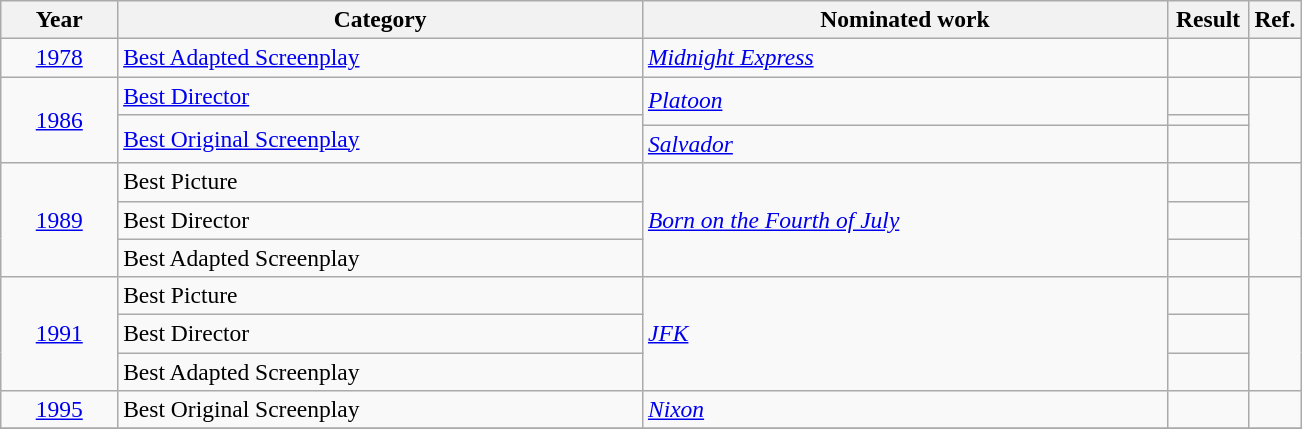<table class="wikitable plainrowheaders" Style=font-size:98%>
<tr>
<th scope="col" style="width:9%;">Year</th>
<th scope="col" style="width:20em;">Category</th>
<th scope="col" style="width:20em;">Nominated work</th>
<th scope="col" style="width:2em;">Result</th>
<th scope="col" style="width:4%;">Ref.</th>
</tr>
<tr>
<td style="text-align:center;"><a href='#'>1978</a></td>
<td><a href='#'>Best Adapted Screenplay</a></td>
<td><em><a href='#'>Midnight Express</a></em></td>
<td></td>
<td style="text-align:center;"></td>
</tr>
<tr>
<td style="text-align:center;", rowspan=3><a href='#'>1986</a></td>
<td><a href='#'>Best Director</a></td>
<td rowspan=2><em><a href='#'>Platoon</a></em></td>
<td></td>
<td style="text-align:center;", rowspan=3></td>
</tr>
<tr>
<td rowspan=2><a href='#'>Best Original Screenplay</a></td>
<td></td>
</tr>
<tr>
<td><em><a href='#'>Salvador</a></em></td>
<td></td>
</tr>
<tr>
<td style="text-align:center;", rowspan=3><a href='#'>1989</a></td>
<td>Best Picture</td>
<td rowspan=3><em><a href='#'>Born on the Fourth of July</a></em></td>
<td></td>
<td style="text-align:center;", rowspan=3></td>
</tr>
<tr>
<td>Best Director</td>
<td></td>
</tr>
<tr>
<td>Best Adapted Screenplay</td>
<td></td>
</tr>
<tr>
<td style="text-align:center;", rowspan=3><a href='#'>1991</a></td>
<td>Best Picture</td>
<td rowspan=3><em><a href='#'>JFK</a></em></td>
<td></td>
<td style="text-align:center;", rowspan=3></td>
</tr>
<tr>
<td>Best Director</td>
<td></td>
</tr>
<tr>
<td>Best Adapted Screenplay</td>
<td></td>
</tr>
<tr>
<td style="text-align:center;"><a href='#'>1995</a></td>
<td>Best Original Screenplay</td>
<td><em><a href='#'>Nixon</a></em></td>
<td></td>
<td style="text-align:center;"></td>
</tr>
<tr>
</tr>
</table>
